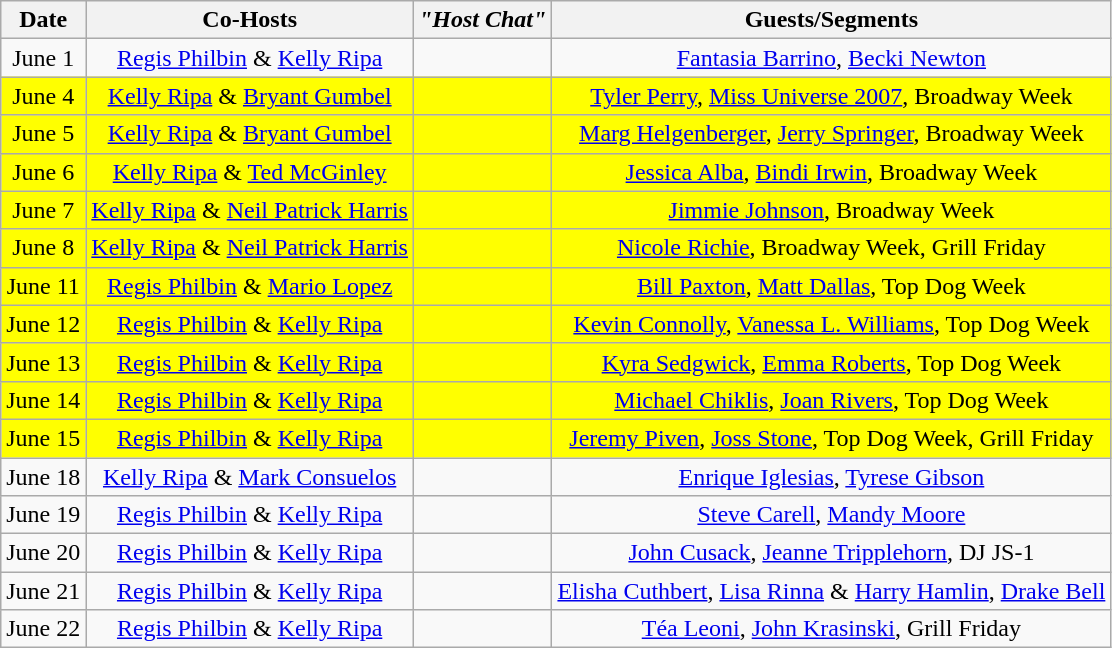<table class="wikitable sortable" border="1" style="text-align:center">
<tr>
<th>Date</th>
<th>Co-Hosts</th>
<th><em>"Host Chat"</em></th>
<th>Guests/Segments</th>
</tr>
<tr>
<td>June 1</td>
<td><a href='#'>Regis Philbin</a> & <a href='#'>Kelly Ripa</a></td>
<td></td>
<td><a href='#'>Fantasia Barrino</a>, <a href='#'>Becki Newton</a></td>
</tr>
<tr bgcolor=yellow>
<td>June 4</td>
<td><a href='#'>Kelly Ripa</a> & <a href='#'>Bryant Gumbel</a></td>
<td></td>
<td><a href='#'>Tyler Perry</a>, <a href='#'>Miss Universe 2007</a>, Broadway Week</td>
</tr>
<tr bgcolor=yellow>
<td>June 5</td>
<td><a href='#'>Kelly Ripa</a> & <a href='#'>Bryant Gumbel</a></td>
<td></td>
<td><a href='#'>Marg Helgenberger</a>, <a href='#'>Jerry Springer</a>, Broadway Week</td>
</tr>
<tr bgcolor=yellow>
<td>June 6</td>
<td><a href='#'>Kelly Ripa</a> & <a href='#'>Ted McGinley</a></td>
<td></td>
<td><a href='#'>Jessica Alba</a>, <a href='#'>Bindi Irwin</a>, Broadway Week</td>
</tr>
<tr bgcolor=yellow>
<td>June 7</td>
<td><a href='#'>Kelly Ripa</a> & <a href='#'>Neil Patrick Harris</a></td>
<td></td>
<td><a href='#'>Jimmie Johnson</a>, Broadway Week</td>
</tr>
<tr bgcolor=yellow>
<td>June 8</td>
<td><a href='#'>Kelly Ripa</a> & <a href='#'>Neil Patrick Harris</a></td>
<td></td>
<td><a href='#'>Nicole Richie</a>, Broadway Week, Grill Friday</td>
</tr>
<tr bgcolor=yellow>
<td>June 11</td>
<td><a href='#'>Regis Philbin</a> & <a href='#'>Mario Lopez</a></td>
<td></td>
<td><a href='#'>Bill Paxton</a>, <a href='#'>Matt Dallas</a>, Top Dog Week</td>
</tr>
<tr bgcolor=yellow>
<td>June 12</td>
<td><a href='#'>Regis Philbin</a> & <a href='#'>Kelly Ripa</a></td>
<td></td>
<td><a href='#'>Kevin Connolly</a>, <a href='#'>Vanessa L. Williams</a>, Top Dog Week</td>
</tr>
<tr bgcolor=yellow>
<td>June 13</td>
<td><a href='#'>Regis Philbin</a> & <a href='#'>Kelly Ripa</a></td>
<td></td>
<td><a href='#'>Kyra Sedgwick</a>, <a href='#'>Emma Roberts</a>, Top Dog Week</td>
</tr>
<tr bgcolor=yellow>
<td>June 14</td>
<td><a href='#'>Regis Philbin</a> & <a href='#'>Kelly Ripa</a></td>
<td></td>
<td><a href='#'>Michael Chiklis</a>, <a href='#'>Joan Rivers</a>, Top Dog Week</td>
</tr>
<tr bgcolor=yellow>
<td>June 15</td>
<td><a href='#'>Regis Philbin</a> & <a href='#'>Kelly Ripa</a></td>
<td></td>
<td><a href='#'>Jeremy Piven</a>, <a href='#'>Joss Stone</a>, Top Dog Week, Grill Friday</td>
</tr>
<tr>
<td>June 18</td>
<td><a href='#'>Kelly Ripa</a> & <a href='#'>Mark Consuelos</a></td>
<td></td>
<td><a href='#'>Enrique Iglesias</a>, <a href='#'>Tyrese Gibson</a></td>
</tr>
<tr>
<td>June 19</td>
<td><a href='#'>Regis Philbin</a> & <a href='#'>Kelly Ripa</a></td>
<td></td>
<td><a href='#'>Steve Carell</a>, <a href='#'>Mandy Moore</a></td>
</tr>
<tr>
<td>June 20</td>
<td><a href='#'>Regis Philbin</a> & <a href='#'>Kelly Ripa</a></td>
<td></td>
<td><a href='#'>John Cusack</a>, <a href='#'>Jeanne Tripplehorn</a>, DJ JS-1</td>
</tr>
<tr>
<td>June 21</td>
<td><a href='#'>Regis Philbin</a> & <a href='#'>Kelly Ripa</a></td>
<td></td>
<td><a href='#'>Elisha Cuthbert</a>, <a href='#'>Lisa Rinna</a> & <a href='#'>Harry Hamlin</a>, <a href='#'>Drake Bell</a></td>
</tr>
<tr>
<td>June 22</td>
<td><a href='#'>Regis Philbin</a> & <a href='#'>Kelly Ripa</a></td>
<td></td>
<td><a href='#'>Téa Leoni</a>, <a href='#'>John Krasinski</a>, Grill Friday</td>
</tr>
</table>
